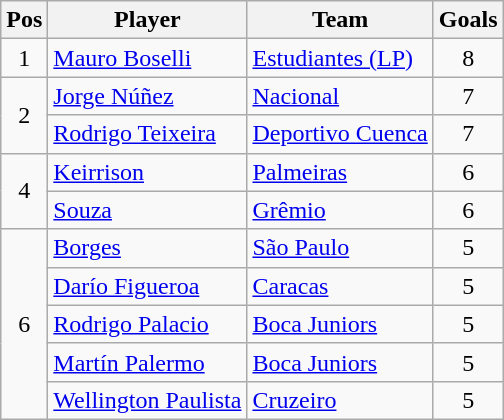<table class="wikitable" style="text-align: center;">
<tr>
<th>Pos</th>
<th>Player</th>
<th>Team</th>
<th>Goals</th>
</tr>
<tr>
<td>1</td>
<td align="left"> <a href='#'>Mauro Boselli</a></td>
<td align="left"> <a href='#'>Estudiantes (LP)</a></td>
<td>8</td>
</tr>
<tr>
<td rowspan="2">2</td>
<td align="left"> <a href='#'>Jorge Núñez</a></td>
<td align="left"> <a href='#'>Nacional</a></td>
<td>7</td>
</tr>
<tr>
<td align="left"> <a href='#'>Rodrigo Teixeira</a></td>
<td align="left"> <a href='#'>Deportivo Cuenca</a></td>
<td>7</td>
</tr>
<tr>
<td rowspan="2">4</td>
<td align="left"> <a href='#'>Keirrison</a></td>
<td align="left"> <a href='#'>Palmeiras</a></td>
<td>6</td>
</tr>
<tr>
<td align="left"> <a href='#'>Souza</a></td>
<td align="left"> <a href='#'>Grêmio</a></td>
<td>6</td>
</tr>
<tr>
<td rowspan="5">6</td>
<td align="left"> <a href='#'>Borges</a></td>
<td align="left"> <a href='#'>São Paulo</a></td>
<td>5</td>
</tr>
<tr>
<td align="left"> <a href='#'>Darío Figueroa</a></td>
<td align="left"> <a href='#'>Caracas</a></td>
<td>5</td>
</tr>
<tr>
<td align="left"> <a href='#'>Rodrigo Palacio</a></td>
<td align="left"> <a href='#'>Boca Juniors</a></td>
<td>5</td>
</tr>
<tr>
<td align="left"> <a href='#'>Martín Palermo</a></td>
<td align="left"> <a href='#'>Boca Juniors</a></td>
<td>5</td>
</tr>
<tr>
<td align="left"> <a href='#'>Wellington Paulista</a></td>
<td align="left"> <a href='#'>Cruzeiro</a></td>
<td>5</td>
</tr>
</table>
